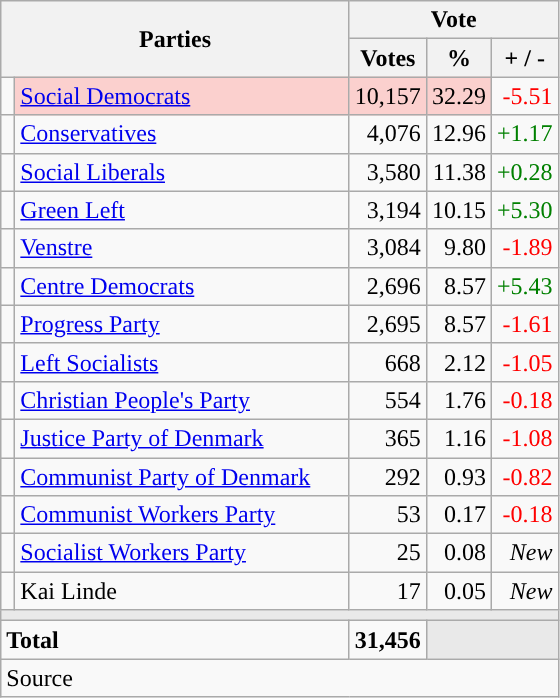<table class="wikitable" style="text-align:right;">
<tr>
<th style="text-align:centre;" rowspan="2" colspan="2" width="225">Parties</th>
<th colspan="3">Vote</th>
</tr>
<tr>
<th width="15">Votes</th>
<th width="15">%</th>
<th width="15">+ / -</th>
</tr>
<tr>
<td width="2" style="color:inherit;background:"></td>
<td bgcolor=#fbd0ce  align="left"><a href='#'>Social Democrats</a></td>
<td bgcolor=#fbd0ce>10,157</td>
<td bgcolor=#fbd0ce>32.29</td>
<td style=color:red;>-5.51</td>
</tr>
<tr>
<td width="2" style="color:inherit;background:"></td>
<td align="left"><a href='#'>Conservatives</a></td>
<td>4,076</td>
<td>12.96</td>
<td style=color:green;>+1.17</td>
</tr>
<tr>
<td width="2" style="color:inherit;background:"></td>
<td align="left"><a href='#'>Social Liberals</a></td>
<td>3,580</td>
<td>11.38</td>
<td style=color:green;>+0.28</td>
</tr>
<tr>
<td width="2" style="color:inherit;background:"></td>
<td align="left"><a href='#'>Green Left</a></td>
<td>3,194</td>
<td>10.15</td>
<td style=color:green;>+5.30</td>
</tr>
<tr>
<td width="2" style="color:inherit;background:"></td>
<td align="left"><a href='#'>Venstre</a></td>
<td>3,084</td>
<td>9.80</td>
<td style=color:red;>-1.89</td>
</tr>
<tr>
<td width="2" style="color:inherit;background:"></td>
<td align="left"><a href='#'>Centre Democrats</a></td>
<td>2,696</td>
<td>8.57</td>
<td style=color:green;>+5.43</td>
</tr>
<tr>
<td width="2" style="color:inherit;background:"></td>
<td align="left"><a href='#'>Progress Party</a></td>
<td>2,695</td>
<td>8.57</td>
<td style=color:red;>-1.61</td>
</tr>
<tr>
<td width="2" style="color:inherit;background:"></td>
<td align="left"><a href='#'>Left Socialists</a></td>
<td>668</td>
<td>2.12</td>
<td style=color:red;>-1.05</td>
</tr>
<tr>
<td width="2" style="color:inherit;background:"></td>
<td align="left"><a href='#'>Christian People's Party</a></td>
<td>554</td>
<td>1.76</td>
<td style=color:red;>-0.18</td>
</tr>
<tr>
<td width="2" style="color:inherit;background:"></td>
<td align="left"><a href='#'>Justice Party of Denmark</a></td>
<td>365</td>
<td>1.16</td>
<td style=color:red;>-1.08</td>
</tr>
<tr>
<td width="2" style="color:inherit;background:"></td>
<td align="left"><a href='#'>Communist Party of Denmark</a></td>
<td>292</td>
<td>0.93</td>
<td style=color:red;>-0.82</td>
</tr>
<tr>
<td width="2" style="color:inherit;background:"></td>
<td align="left"><a href='#'>Communist Workers Party</a></td>
<td>53</td>
<td>0.17</td>
<td style=color:red;>-0.18</td>
</tr>
<tr>
<td width="2" style="color:inherit;background:"></td>
<td align="left"><a href='#'>Socialist Workers Party</a></td>
<td>25</td>
<td>0.08</td>
<td><em>New</em></td>
</tr>
<tr>
<td width="2" style="color:inherit;background:"></td>
<td align="left">Kai Linde</td>
<td>17</td>
<td>0.05</td>
<td><em>New</em></td>
</tr>
<tr>
<td colspan="7" bgcolor="#E9E9E9"></td>
</tr>
<tr>
<td align="left" colspan="2"><strong>Total</strong></td>
<td><strong>31,456</strong></td>
<td bgcolor="#E9E9E9" colspan="2"></td>
</tr>
<tr>
<td align="left" colspan="6">Source</td>
</tr>
</table>
